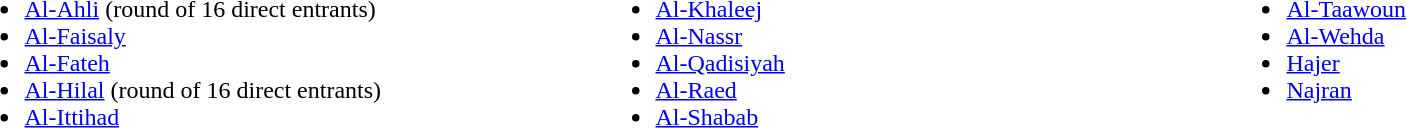<table width=100%>
<tr>
<td width=25% valign="top"><br><ul><li><a href='#'>Al-Ahli</a> (round of 16 direct entrants)</li><li><a href='#'>Al-Faisaly</a></li><li><a href='#'>Al-Fateh</a></li><li><a href='#'>Al-Hilal</a> (round of 16 direct entrants)</li><li><a href='#'>Al-Ittihad</a></li></ul></td>
<td width=25% valign="top"><br><ul><li><a href='#'>Al-Khaleej</a></li><li><a href='#'>Al-Nassr</a></li><li><a href='#'>Al-Qadisiyah</a></li><li><a href='#'>Al-Raed</a></li><li><a href='#'>Al-Shabab</a></li></ul></td>
<td width=25% valign="top"><br><ul><li><a href='#'>Al-Taawoun</a></li><li><a href='#'>Al-Wehda</a></li><li><a href='#'>Hajer</a></li><li><a href='#'>Najran</a></li></ul></td>
</tr>
</table>
